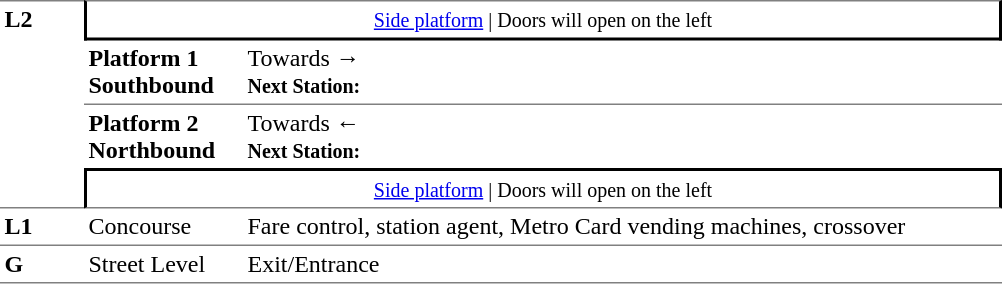<table border=0 cellspacing=0 cellpadding=3>
<tr>
<td style="border-top:solid 1px grey;border-bottom:solid 1px grey;" width=50 rowspan=4 valign=top><strong>L2</strong></td>
<td style="border-top:solid 1px grey;border-right:solid 2px black;border-left:solid 2px black;border-bottom:solid 2px black;text-align:center;" colspan=2><small><a href='#'>Side platform</a> | Doors will open on the left </small></td>
</tr>
<tr>
<td style="border-bottom:solid 1px grey;" width=100><span><strong>Platform 1</strong><br><strong>Southbound</strong></span></td>
<td style="border-bottom:solid 1px grey;" width=500>Towards → <br><small><strong>Next Station:</strong> </small></td>
</tr>
<tr>
<td><span><strong>Platform 2</strong><br><strong>Northbound</strong></span></td>
<td><span></span>Towards ← <br><small><strong>Next Station:</strong> </small></td>
</tr>
<tr>
<td style="border-top:solid 2px black;border-right:solid 2px black;border-left:solid 2px black;border-bottom:solid 1px grey;text-align:center;" colspan=2><small><a href='#'>Side platform</a> | Doors will open on the left </small></td>
</tr>
<tr>
<td valign=top><strong>L1</strong></td>
<td valign=top>Concourse</td>
<td valign=top>Fare control, station agent, Metro Card vending machines, crossover</td>
</tr>
<tr>
<td style="border-bottom:solid 1px grey;border-top:solid 1px grey;" width=50 valign=top><strong>G</strong></td>
<td style="border-top:solid 1px grey;border-bottom:solid 1px grey;" width=100 valign=top>Street Level</td>
<td style="border-top:solid 1px grey;border-bottom:solid 1px grey;" width=500 valign=top>Exit/Entrance</td>
</tr>
</table>
